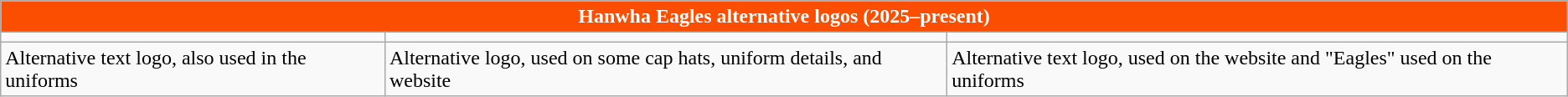<table class="wikitable">
<tr>
<th colspan=3 style="background:#FC4E00; color:white">Hanwha Eagles alternative logos (2025–present)</th>
</tr>
<tr>
<td></td>
<td></td>
<td></td>
</tr>
<tr>
<td>Alternative text logo, also used in the uniforms</td>
<td>Alternative logo, used on some cap hats, uniform details, and website</td>
<td>Alternative text logo, used on the website and "Eagles" used on the uniforms</td>
</tr>
</table>
